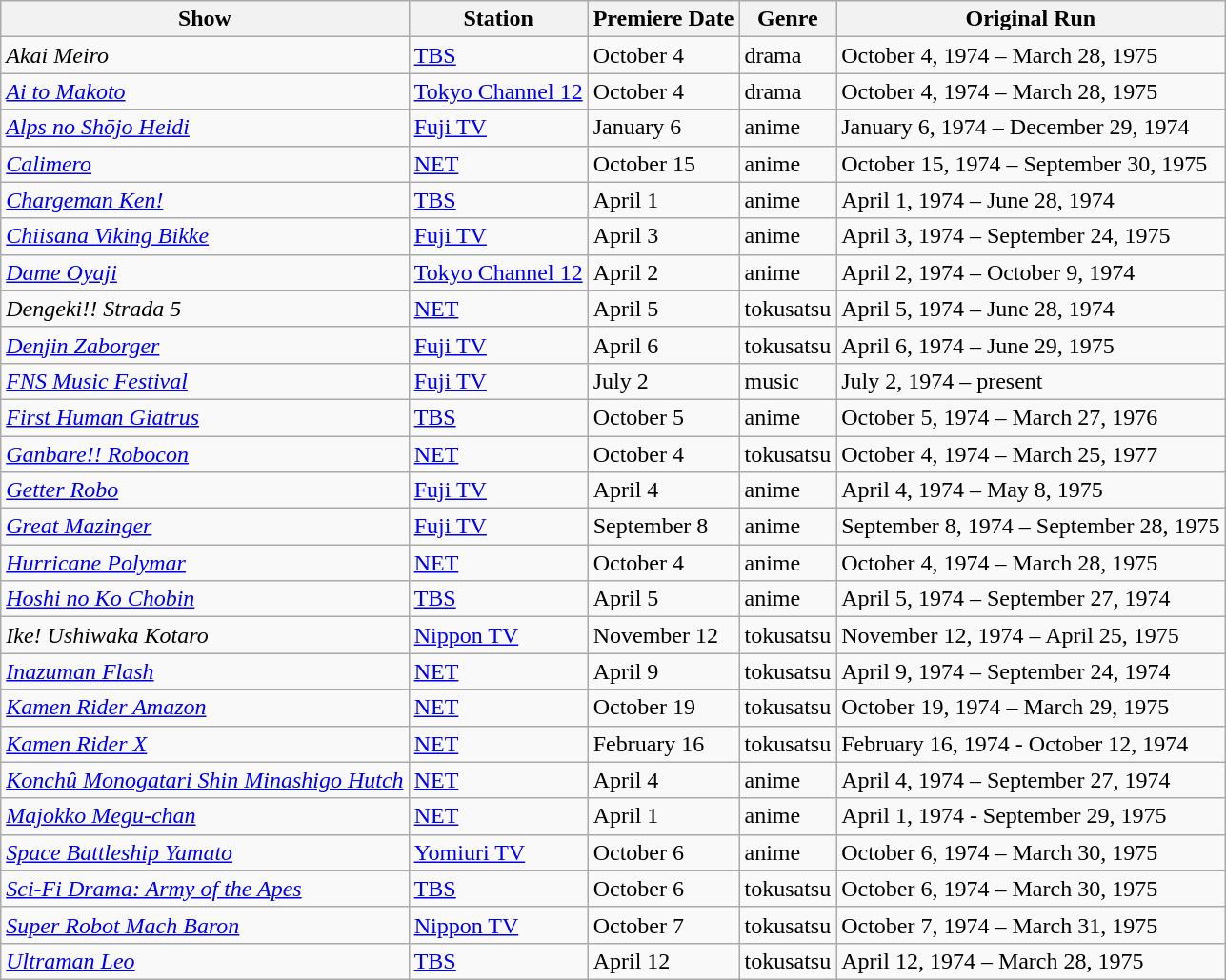<table class="wikitable sortable">
<tr>
<th>Show</th>
<th>Station</th>
<th>Premiere Date</th>
<th>Genre</th>
<th>Original Run</th>
</tr>
<tr>
<td><em>Akai Meiro</em></td>
<td><a href='#'>TBS</a></td>
<td>October 4</td>
<td>drama</td>
<td>October 4, 1974 – March 28, 1975</td>
</tr>
<tr>
<td><em><a href='#'>Ai to Makoto</a></em></td>
<td><a href='#'>Tokyo Channel 12</a></td>
<td>October 4</td>
<td>drama</td>
<td>October 4, 1974 – March 28, 1975</td>
</tr>
<tr>
<td><em><a href='#'>Alps no Shōjo Heidi</a></em></td>
<td><a href='#'>Fuji TV</a></td>
<td>January 6</td>
<td>anime</td>
<td>January 6, 1974 – December 29, 1974</td>
</tr>
<tr>
<td><em><a href='#'>Calimero</a></em></td>
<td><a href='#'>NET</a></td>
<td>October 15</td>
<td>anime</td>
<td>October 15, 1974 – September 30, 1975</td>
</tr>
<tr>
<td><em><a href='#'>Chargeman Ken!</a></em></td>
<td><a href='#'>TBS</a></td>
<td>April 1</td>
<td>anime</td>
<td>April 1, 1974 – June 28, 1974</td>
</tr>
<tr>
<td><em><a href='#'>Chiisana Viking Bikke</a></em></td>
<td><a href='#'>Fuji TV</a></td>
<td>April 3</td>
<td>anime</td>
<td>April 3, 1974 – September 24, 1975</td>
</tr>
<tr>
<td><em><a href='#'>Dame Oyaji</a></em></td>
<td><a href='#'>Tokyo Channel 12</a></td>
<td>April 2</td>
<td>anime</td>
<td>April 2, 1974 – October 9, 1974</td>
</tr>
<tr>
<td><em>Dengeki!! Strada 5</em></td>
<td><a href='#'>NET</a></td>
<td>April 5</td>
<td>tokusatsu</td>
<td>April 5, 1974 – June 28, 1974</td>
</tr>
<tr>
<td><em><a href='#'>Denjin Zaborger</a></em></td>
<td><a href='#'>Fuji TV</a></td>
<td>April 6</td>
<td>tokusatsu</td>
<td>April 6, 1974 – June 29, 1975</td>
</tr>
<tr>
<td><em><a href='#'>FNS Music Festival</a></em></td>
<td><a href='#'>Fuji TV</a></td>
<td>July 2</td>
<td>music</td>
<td>July 2, 1974 – present</td>
</tr>
<tr>
<td><em><a href='#'>First Human Giatrus</a></em></td>
<td><a href='#'>TBS</a></td>
<td>October 5</td>
<td>anime</td>
<td>October 5, 1974 – March 27, 1976</td>
</tr>
<tr>
<td><em><a href='#'>Ganbare!! Robocon</a></em></td>
<td><a href='#'>NET</a></td>
<td>October 4</td>
<td>tokusatsu</td>
<td>October 4, 1974 – March 25, 1977</td>
</tr>
<tr>
<td><em><a href='#'>Getter Robo</a></em></td>
<td><a href='#'>Fuji TV</a></td>
<td>April 4</td>
<td>anime</td>
<td>April 4, 1974 – May 8, 1975</td>
</tr>
<tr>
<td><em><a href='#'>Great Mazinger</a></em></td>
<td><a href='#'>Fuji TV</a></td>
<td>September 8</td>
<td>anime</td>
<td>September 8, 1974 – September 28, 1975</td>
</tr>
<tr>
<td><em><a href='#'>Hurricane Polymar</a></em></td>
<td><a href='#'>NET</a></td>
<td>October 4</td>
<td>anime</td>
<td>October 4, 1974 – March 28, 1975</td>
</tr>
<tr>
<td><em><a href='#'>Hoshi no Ko Chobin</a></em></td>
<td><a href='#'>TBS</a></td>
<td>April 5</td>
<td>anime</td>
<td>April 5, 1974 – September 27, 1974</td>
</tr>
<tr>
<td><em>Ike! Ushiwaka Kotaro</em></td>
<td><a href='#'>Nippon TV</a></td>
<td>November 12</td>
<td>tokusatsu</td>
<td>November 12, 1974 – April 25, 1975</td>
</tr>
<tr>
<td><em><a href='#'>Inazuman Flash</a></em></td>
<td><a href='#'>NET</a></td>
<td>April 9</td>
<td>tokusatsu</td>
<td>April 9, 1974 – September 24, 1974</td>
</tr>
<tr>
<td><em><a href='#'>Kamen Rider Amazon</a></em></td>
<td><a href='#'>NET</a></td>
<td>October 19</td>
<td>tokusatsu</td>
<td>October 19, 1974 – March 29, 1975</td>
</tr>
<tr>
<td><em><a href='#'>Kamen Rider X</a></em></td>
<td><a href='#'>NET</a></td>
<td>February 16</td>
<td>tokusatsu</td>
<td>February 16, 1974 - October 12, 1974</td>
</tr>
<tr>
<td><em><a href='#'>Konchû Monogatari Shin Minashigo Hutch</a></em></td>
<td><a href='#'>NET</a></td>
<td>April 4</td>
<td>anime</td>
<td>April 4, 1974 – September 27, 1974</td>
</tr>
<tr>
<td><em><a href='#'>Majokko Megu-chan</a></em></td>
<td><a href='#'>NET</a></td>
<td>April 1</td>
<td>anime</td>
<td>April 1, 1974 - September 29, 1975</td>
</tr>
<tr>
<td><em><a href='#'>Space Battleship Yamato</a></em></td>
<td><a href='#'>Yomiuri TV</a></td>
<td>October 6</td>
<td>anime</td>
<td>October 6, 1974 – March 30, 1975</td>
</tr>
<tr>
<td><em><a href='#'>Sci-Fi Drama: Army of the Apes</a></em></td>
<td><a href='#'>TBS</a></td>
<td>October 6</td>
<td>tokusatsu</td>
<td>October 6, 1974 – March 30, 1975</td>
</tr>
<tr>
<td><em><a href='#'>Super Robot Mach Baron</a></em></td>
<td><a href='#'>Nippon TV</a></td>
<td>October 7</td>
<td>tokusatsu</td>
<td>October 7, 1974 – March 31, 1975</td>
</tr>
<tr>
<td><em><a href='#'>Ultraman Leo</a></em></td>
<td><a href='#'>TBS</a></td>
<td>April 12</td>
<td>tokusatsu</td>
<td>April 12, 1974 – March 28, 1975</td>
</tr>
</table>
